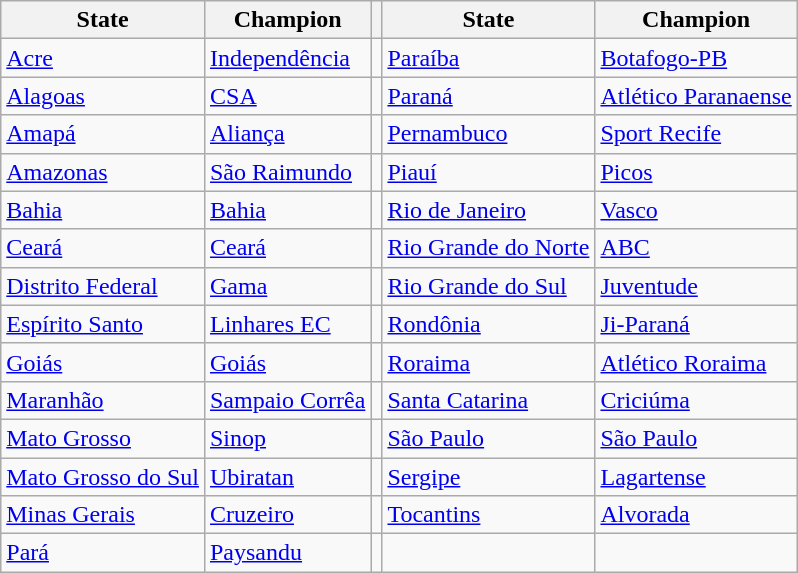<table class="wikitable">
<tr>
<th>State</th>
<th>Champion</th>
<th></th>
<th>State</th>
<th>Champion</th>
</tr>
<tr>
<td><a href='#'>Acre</a></td>
<td><a href='#'>Independência</a></td>
<td></td>
<td><a href='#'>Paraíba</a></td>
<td><a href='#'>Botafogo-PB</a></td>
</tr>
<tr>
<td><a href='#'>Alagoas</a></td>
<td><a href='#'>CSA</a></td>
<td></td>
<td><a href='#'>Paraná</a></td>
<td><a href='#'>Atlético Paranaense</a></td>
</tr>
<tr>
<td><a href='#'>Amapá</a></td>
<td><a href='#'>Aliança</a></td>
<td></td>
<td><a href='#'>Pernambuco</a></td>
<td><a href='#'>Sport Recife</a></td>
</tr>
<tr>
<td><a href='#'>Amazonas</a></td>
<td><a href='#'>São Raimundo</a></td>
<td></td>
<td><a href='#'>Piauí</a></td>
<td><a href='#'>Picos</a></td>
</tr>
<tr>
<td><a href='#'>Bahia</a></td>
<td><a href='#'>Bahia</a></td>
<td></td>
<td><a href='#'>Rio de Janeiro</a></td>
<td><a href='#'>Vasco</a></td>
</tr>
<tr>
<td><a href='#'>Ceará</a></td>
<td><a href='#'>Ceará</a></td>
<td></td>
<td><a href='#'>Rio Grande do Norte</a></td>
<td><a href='#'>ABC</a></td>
</tr>
<tr>
<td><a href='#'>Distrito Federal</a></td>
<td><a href='#'>Gama</a></td>
<td></td>
<td><a href='#'>Rio Grande do Sul</a></td>
<td><a href='#'>Juventude</a></td>
</tr>
<tr>
<td><a href='#'>Espírito Santo</a></td>
<td><a href='#'>Linhares EC</a></td>
<td></td>
<td><a href='#'>Rondônia</a></td>
<td><a href='#'>Ji-Paraná</a></td>
</tr>
<tr>
<td><a href='#'>Goiás</a></td>
<td><a href='#'>Goiás</a></td>
<td></td>
<td><a href='#'>Roraima</a></td>
<td><a href='#'>Atlético Roraima</a></td>
</tr>
<tr>
<td><a href='#'>Maranhão</a></td>
<td><a href='#'>Sampaio Corrêa</a></td>
<td></td>
<td><a href='#'>Santa Catarina</a></td>
<td><a href='#'>Criciúma</a></td>
</tr>
<tr>
<td><a href='#'>Mato Grosso</a></td>
<td><a href='#'>Sinop</a></td>
<td></td>
<td><a href='#'>São Paulo</a></td>
<td><a href='#'>São Paulo</a></td>
</tr>
<tr>
<td><a href='#'>Mato Grosso do Sul</a></td>
<td><a href='#'>Ubiratan</a></td>
<td></td>
<td><a href='#'>Sergipe</a></td>
<td><a href='#'>Lagartense</a></td>
</tr>
<tr>
<td><a href='#'>Minas Gerais</a></td>
<td><a href='#'>Cruzeiro</a></td>
<td></td>
<td><a href='#'>Tocantins</a></td>
<td><a href='#'>Alvorada</a></td>
</tr>
<tr>
<td><a href='#'>Pará</a></td>
<td><a href='#'>Paysandu</a></td>
<td></td>
<td></td>
<td></td>
</tr>
</table>
